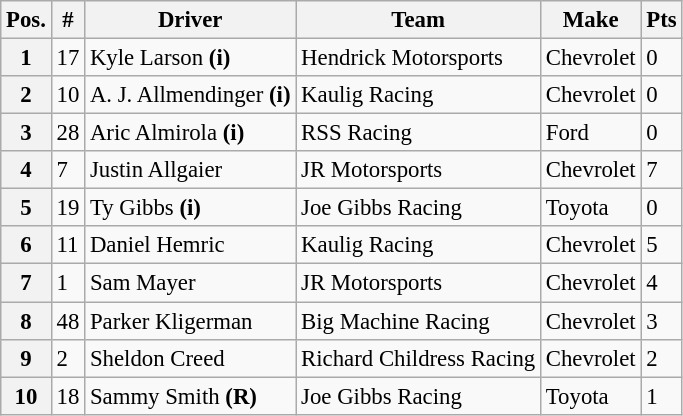<table class="wikitable" style="font-size:95%">
<tr>
<th>Pos.</th>
<th>#</th>
<th>Driver</th>
<th>Team</th>
<th>Make</th>
<th>Pts</th>
</tr>
<tr>
<th>1</th>
<td>17</td>
<td>Kyle Larson <strong>(i)</strong></td>
<td>Hendrick Motorsports</td>
<td>Chevrolet</td>
<td>0</td>
</tr>
<tr>
<th>2</th>
<td>10</td>
<td>A. J. Allmendinger <strong>(i)</strong></td>
<td>Kaulig Racing</td>
<td>Chevrolet</td>
<td>0</td>
</tr>
<tr>
<th>3</th>
<td>28</td>
<td>Aric Almirola <strong>(i)</strong></td>
<td>RSS Racing</td>
<td>Ford</td>
<td>0</td>
</tr>
<tr>
<th>4</th>
<td>7</td>
<td>Justin Allgaier</td>
<td>JR Motorsports</td>
<td>Chevrolet</td>
<td>7</td>
</tr>
<tr>
<th>5</th>
<td>19</td>
<td>Ty Gibbs <strong>(i)</strong></td>
<td>Joe Gibbs Racing</td>
<td>Toyota</td>
<td>0</td>
</tr>
<tr>
<th>6</th>
<td>11</td>
<td>Daniel Hemric</td>
<td>Kaulig Racing</td>
<td>Chevrolet</td>
<td>5</td>
</tr>
<tr>
<th>7</th>
<td>1</td>
<td>Sam Mayer</td>
<td>JR Motorsports</td>
<td>Chevrolet</td>
<td>4</td>
</tr>
<tr>
<th>8</th>
<td>48</td>
<td>Parker Kligerman</td>
<td>Big Machine Racing</td>
<td>Chevrolet</td>
<td>3</td>
</tr>
<tr>
<th>9</th>
<td>2</td>
<td>Sheldon Creed</td>
<td>Richard Childress Racing</td>
<td>Chevrolet</td>
<td>2</td>
</tr>
<tr>
<th>10</th>
<td>18</td>
<td>Sammy Smith <strong>(R)</strong></td>
<td>Joe Gibbs Racing</td>
<td>Toyota</td>
<td>1</td>
</tr>
</table>
